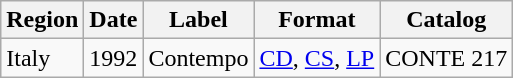<table class="wikitable">
<tr>
<th>Region</th>
<th>Date</th>
<th>Label</th>
<th>Format</th>
<th>Catalog</th>
</tr>
<tr>
<td>Italy</td>
<td>1992</td>
<td>Contempo</td>
<td><a href='#'>CD</a>, <a href='#'>CS</a>, <a href='#'>LP</a></td>
<td>CONTE 217</td>
</tr>
</table>
